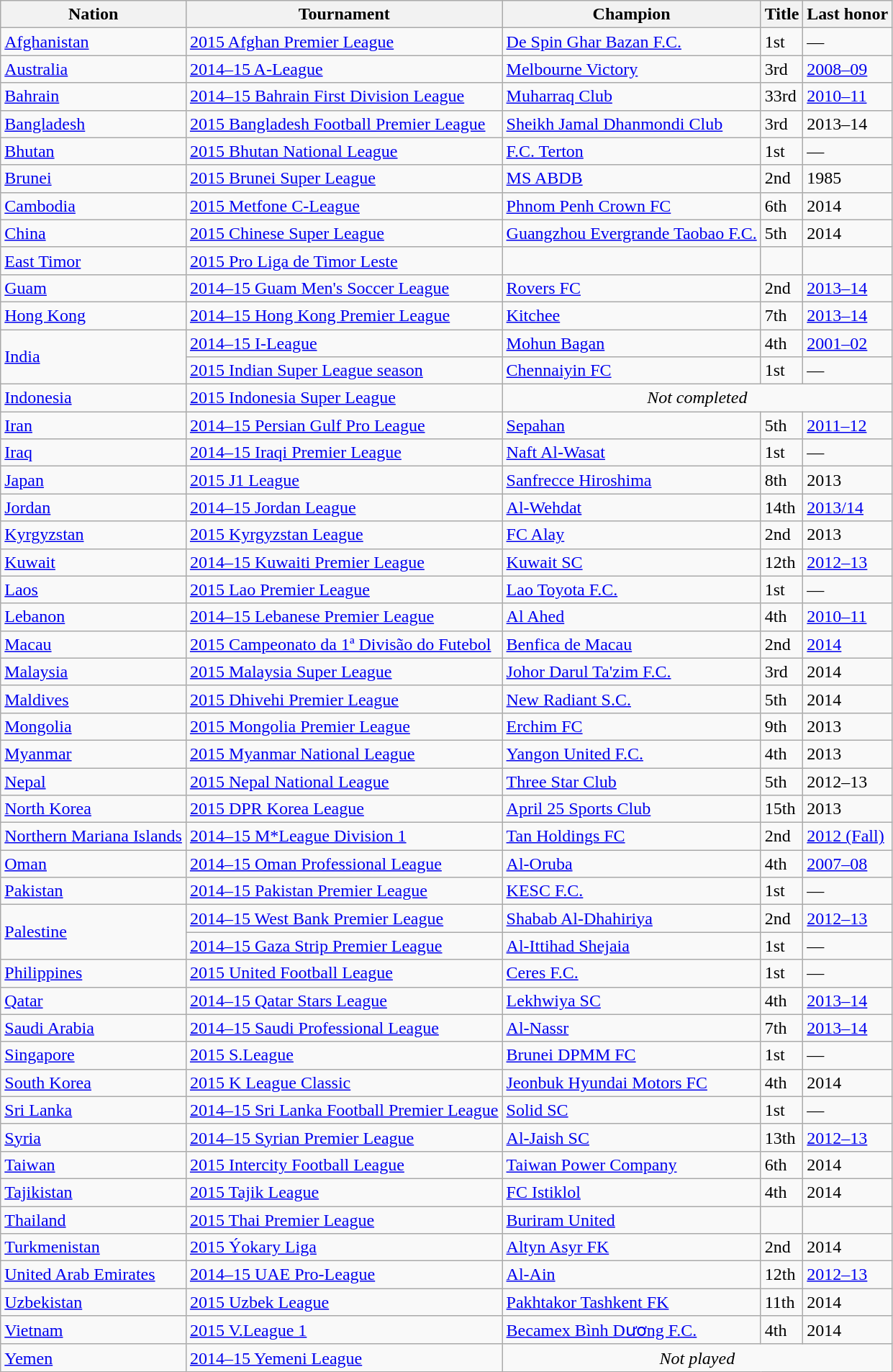<table class="wikitable sortable">
<tr>
<th>Nation</th>
<th>Tournament</th>
<th>Champion</th>
<th data-sort-type="number">Title</th>
<th>Last honor</th>
</tr>
<tr>
<td> <a href='#'>Afghanistan</a></td>
<td><a href='#'>2015 Afghan Premier League</a></td>
<td><a href='#'>De Spin Ghar Bazan F.C.</a></td>
<td>1st</td>
<td>—</td>
</tr>
<tr>
<td> <a href='#'>Australia</a></td>
<td><a href='#'>2014–15 A-League</a></td>
<td><a href='#'>Melbourne Victory</a></td>
<td>3rd</td>
<td><a href='#'>2008–09</a></td>
</tr>
<tr>
<td> <a href='#'>Bahrain</a></td>
<td><a href='#'>2014–15 Bahrain First Division League</a></td>
<td><a href='#'>Muharraq Club</a></td>
<td>33rd</td>
<td><a href='#'>2010–11</a></td>
</tr>
<tr>
<td> <a href='#'>Bangladesh</a></td>
<td><a href='#'>2015 Bangladesh Football Premier League</a></td>
<td><a href='#'>Sheikh Jamal Dhanmondi Club</a></td>
<td>3rd</td>
<td>2013–14</td>
</tr>
<tr>
<td> <a href='#'>Bhutan</a></td>
<td><a href='#'>2015 Bhutan National League</a></td>
<td><a href='#'>F.C. Terton</a></td>
<td>1st</td>
<td>—</td>
</tr>
<tr>
<td> <a href='#'>Brunei</a></td>
<td><a href='#'>2015 Brunei Super League</a></td>
<td><a href='#'>MS ABDB</a></td>
<td>2nd</td>
<td>1985</td>
</tr>
<tr>
<td> <a href='#'>Cambodia</a></td>
<td><a href='#'>2015 Metfone C-League</a></td>
<td><a href='#'>Phnom Penh Crown FC</a></td>
<td>6th</td>
<td>2014</td>
</tr>
<tr>
<td> <a href='#'>China</a></td>
<td><a href='#'>2015 Chinese Super League</a></td>
<td><a href='#'>Guangzhou Evergrande Taobao F.C.</a></td>
<td>5th</td>
<td>2014</td>
</tr>
<tr>
<td> <a href='#'>East Timor</a></td>
<td><a href='#'>2015 Pro Liga de Timor Leste</a></td>
<td></td>
<td></td>
<td></td>
</tr>
<tr>
<td> <a href='#'>Guam</a></td>
<td><a href='#'>2014–15 Guam Men's Soccer League</a></td>
<td><a href='#'>Rovers FC</a></td>
<td>2nd</td>
<td><a href='#'>2013–14</a></td>
</tr>
<tr>
<td> <a href='#'>Hong Kong</a></td>
<td><a href='#'>2014–15 Hong Kong Premier League</a></td>
<td><a href='#'>Kitchee</a></td>
<td>7th</td>
<td><a href='#'>2013–14</a></td>
</tr>
<tr>
<td rowspan=2> <a href='#'>India</a></td>
<td><a href='#'>2014–15 I-League</a></td>
<td><a href='#'>Mohun Bagan</a></td>
<td>4th</td>
<td><a href='#'>2001–02</a></td>
</tr>
<tr>
<td><a href='#'>2015 Indian Super League season</a></td>
<td><a href='#'>Chennaiyin FC</a></td>
<td>1st</td>
<td>—</td>
</tr>
<tr>
<td> <a href='#'>Indonesia</a></td>
<td><a href='#'>2015 Indonesia Super League</a></td>
<td colspan=3 align=center><em>Not completed</em></td>
</tr>
<tr>
<td> <a href='#'>Iran</a></td>
<td><a href='#'>2014–15 Persian Gulf Pro League</a></td>
<td><a href='#'>Sepahan</a></td>
<td>5th</td>
<td><a href='#'>2011–12</a></td>
</tr>
<tr>
<td> <a href='#'>Iraq</a></td>
<td><a href='#'>2014–15 Iraqi Premier League</a></td>
<td><a href='#'>Naft Al-Wasat</a></td>
<td>1st</td>
<td>—</td>
</tr>
<tr>
<td> <a href='#'>Japan</a></td>
<td><a href='#'>2015 J1 League</a></td>
<td><a href='#'>Sanfrecce Hiroshima</a></td>
<td>8th</td>
<td>2013</td>
</tr>
<tr>
<td> <a href='#'>Jordan</a></td>
<td><a href='#'>2014–15 Jordan League</a></td>
<td><a href='#'>Al-Wehdat</a></td>
<td>14th</td>
<td><a href='#'>2013/14</a></td>
</tr>
<tr>
<td> <a href='#'>Kyrgyzstan</a></td>
<td><a href='#'>2015 Kyrgyzstan League</a></td>
<td><a href='#'>FC Alay</a></td>
<td>2nd</td>
<td>2013</td>
</tr>
<tr>
<td> <a href='#'>Kuwait</a></td>
<td><a href='#'>2014–15 Kuwaiti Premier League</a></td>
<td><a href='#'>Kuwait SC</a></td>
<td>12th</td>
<td><a href='#'>2012–13</a></td>
</tr>
<tr>
<td> <a href='#'>Laos</a></td>
<td><a href='#'>2015 Lao Premier League</a></td>
<td><a href='#'>Lao Toyota F.C.</a></td>
<td>1st</td>
<td>—</td>
</tr>
<tr>
<td> <a href='#'>Lebanon</a></td>
<td><a href='#'>2014–15 Lebanese Premier League</a></td>
<td><a href='#'>Al Ahed</a></td>
<td>4th</td>
<td><a href='#'>2010–11</a></td>
</tr>
<tr>
<td> <a href='#'>Macau</a></td>
<td><a href='#'>2015 Campeonato da 1ª Divisão do Futebol</a></td>
<td><a href='#'>Benfica de Macau</a></td>
<td>2nd</td>
<td><a href='#'>2014</a></td>
</tr>
<tr>
<td> <a href='#'>Malaysia</a></td>
<td><a href='#'>2015 Malaysia Super League</a></td>
<td><a href='#'>Johor Darul Ta'zim F.C.</a></td>
<td>3rd</td>
<td>2014</td>
</tr>
<tr>
<td> <a href='#'>Maldives</a></td>
<td><a href='#'>2015 Dhivehi Premier League</a></td>
<td><a href='#'>New Radiant S.C.</a></td>
<td>5th</td>
<td>2014</td>
</tr>
<tr>
<td> <a href='#'>Mongolia</a></td>
<td><a href='#'>2015 Mongolia Premier League</a></td>
<td><a href='#'>Erchim FC</a></td>
<td>9th</td>
<td>2013</td>
</tr>
<tr>
<td> <a href='#'>Myanmar</a></td>
<td><a href='#'>2015 Myanmar National League</a></td>
<td><a href='#'>Yangon United F.C.</a></td>
<td>4th</td>
<td>2013</td>
</tr>
<tr>
<td> <a href='#'>Nepal</a></td>
<td><a href='#'>2015 Nepal National League</a></td>
<td><a href='#'>Three Star Club</a></td>
<td>5th</td>
<td>2012–13</td>
</tr>
<tr>
<td> <a href='#'>North Korea</a></td>
<td><a href='#'>2015 DPR Korea League</a></td>
<td><a href='#'>April 25 Sports Club</a></td>
<td>15th</td>
<td>2013</td>
</tr>
<tr>
<td> <a href='#'>Northern Mariana Islands</a></td>
<td><a href='#'>2014–15 M*League Division 1</a></td>
<td><a href='#'>Tan Holdings FC</a></td>
<td>2nd</td>
<td><a href='#'>2012 (Fall)</a></td>
</tr>
<tr>
<td> <a href='#'>Oman</a></td>
<td><a href='#'>2014–15 Oman Professional League</a></td>
<td><a href='#'>Al-Oruba</a></td>
<td>4th</td>
<td><a href='#'>2007–08</a></td>
</tr>
<tr>
<td> <a href='#'>Pakistan</a></td>
<td><a href='#'>2014–15 Pakistan Premier League</a></td>
<td><a href='#'>KESC F.C.</a></td>
<td>1st</td>
<td>—</td>
</tr>
<tr>
<td rowspan=2> <a href='#'>Palestine</a></td>
<td><a href='#'>2014–15 West Bank Premier League</a></td>
<td><a href='#'>Shabab Al-Dhahiriya</a></td>
<td>2nd</td>
<td><a href='#'>2012–13</a></td>
</tr>
<tr>
<td><a href='#'>2014–15 Gaza Strip Premier League</a></td>
<td><a href='#'>Al-Ittihad Shejaia</a></td>
<td>1st</td>
<td>—</td>
</tr>
<tr>
<td> <a href='#'>Philippines</a></td>
<td><a href='#'>2015 United Football League</a></td>
<td><a href='#'>Ceres F.C.</a></td>
<td>1st</td>
<td>—</td>
</tr>
<tr>
<td> <a href='#'>Qatar</a></td>
<td><a href='#'>2014–15 Qatar Stars League</a></td>
<td><a href='#'>Lekhwiya SC</a></td>
<td>4th</td>
<td><a href='#'>2013–14</a></td>
</tr>
<tr>
<td> <a href='#'>Saudi Arabia</a></td>
<td><a href='#'>2014–15 Saudi Professional League</a></td>
<td><a href='#'>Al-Nassr</a></td>
<td>7th</td>
<td><a href='#'>2013–14</a></td>
</tr>
<tr>
<td> <a href='#'>Singapore</a></td>
<td><a href='#'>2015 S.League</a></td>
<td> <a href='#'>Brunei DPMM FC</a></td>
<td>1st</td>
<td>—</td>
</tr>
<tr>
<td> <a href='#'>South Korea</a></td>
<td><a href='#'>2015 K League Classic</a></td>
<td><a href='#'>Jeonbuk Hyundai Motors FC</a></td>
<td>4th</td>
<td>2014</td>
</tr>
<tr>
<td> <a href='#'>Sri Lanka</a></td>
<td><a href='#'>2014–15 Sri Lanka Football Premier League</a></td>
<td><a href='#'>Solid SC</a></td>
<td>1st</td>
<td>—</td>
</tr>
<tr>
<td> <a href='#'>Syria</a></td>
<td><a href='#'>2014–15 Syrian Premier League</a></td>
<td><a href='#'>Al-Jaish SC</a></td>
<td>13th</td>
<td><a href='#'>2012–13</a></td>
</tr>
<tr>
<td> <a href='#'>Taiwan</a></td>
<td><a href='#'>2015 Intercity Football League</a></td>
<td><a href='#'>Taiwan Power Company</a></td>
<td>6th</td>
<td>2014</td>
</tr>
<tr>
<td> <a href='#'>Tajikistan</a></td>
<td><a href='#'>2015 Tajik League</a></td>
<td><a href='#'>FC Istiklol</a></td>
<td>4th</td>
<td>2014</td>
</tr>
<tr>
<td> <a href='#'>Thailand</a></td>
<td><a href='#'>2015 Thai Premier League</a></td>
<td><a href='#'>Buriram United</a></td>
<td></td>
<td></td>
</tr>
<tr>
<td> <a href='#'>Turkmenistan</a></td>
<td><a href='#'>2015 Ýokary Liga</a></td>
<td><a href='#'>Altyn Asyr FK</a></td>
<td>2nd</td>
<td>2014</td>
</tr>
<tr>
<td> <a href='#'>United Arab Emirates</a></td>
<td><a href='#'>2014–15 UAE Pro-League</a></td>
<td><a href='#'>Al-Ain</a></td>
<td>12th</td>
<td><a href='#'>2012–13</a></td>
</tr>
<tr>
<td> <a href='#'>Uzbekistan</a></td>
<td><a href='#'>2015 Uzbek League</a></td>
<td><a href='#'>Pakhtakor Tashkent FK</a></td>
<td>11th</td>
<td>2014</td>
</tr>
<tr>
<td> <a href='#'>Vietnam</a></td>
<td><a href='#'>2015 V.League 1</a></td>
<td><a href='#'>Becamex Bình Dương F.C.</a></td>
<td>4th</td>
<td>2014</td>
</tr>
<tr>
<td> <a href='#'>Yemen</a></td>
<td><a href='#'>2014–15 Yemeni League</a></td>
<td colspan=3 align=center><em>Not played</em></td>
</tr>
</table>
